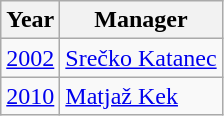<table class="wikitable">
<tr>
<th>Year</th>
<th>Manager</th>
</tr>
<tr>
<td align=center><a href='#'>2002</a></td>
<td> <a href='#'>Srečko Katanec</a></td>
</tr>
<tr>
<td align=center><a href='#'>2010</a></td>
<td> <a href='#'>Matjaž Kek</a></td>
</tr>
</table>
